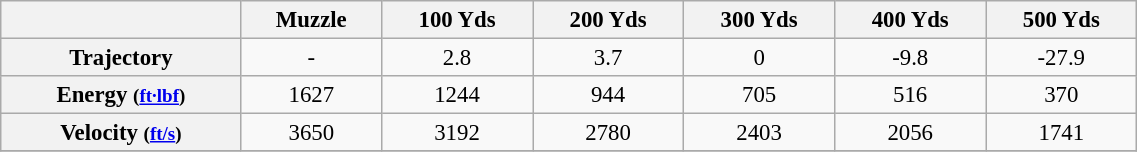<table class="wikitable" style="font-size:95%; text-align:center; width:60%;">
<tr>
<th></th>
<th>Muzzle</th>
<th>100 Yds</th>
<th>200 Yds</th>
<th>300 Yds</th>
<th>400 Yds</th>
<th>500 Yds</th>
</tr>
<tr>
<th>Trajectory</th>
<td>-</td>
<td>2.8</td>
<td>3.7</td>
<td>0</td>
<td>-9.8</td>
<td>-27.9</td>
</tr>
<tr>
<th>Energy <small>(<a href='#'>ft·lbf</a>)</small></th>
<td>1627</td>
<td>1244</td>
<td>944</td>
<td>705</td>
<td>516</td>
<td>370</td>
</tr>
<tr>
<th>Velocity <small>(<a href='#'>ft/s</a>)</small></th>
<td>3650</td>
<td>3192</td>
<td>2780</td>
<td>2403</td>
<td>2056</td>
<td>1741</td>
</tr>
<tr>
</tr>
</table>
